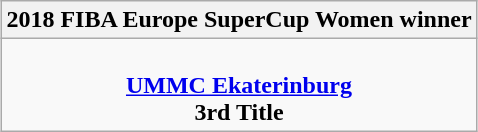<table class=wikitable style="text-align:center; margin:auto">
<tr>
<th>2018 FIBA Europe SuperCup Women winner</th>
</tr>
<tr>
<td><br><strong><a href='#'>UMMC Ekaterinburg</a></strong><br><strong>3rd Title</strong></td>
</tr>
</table>
